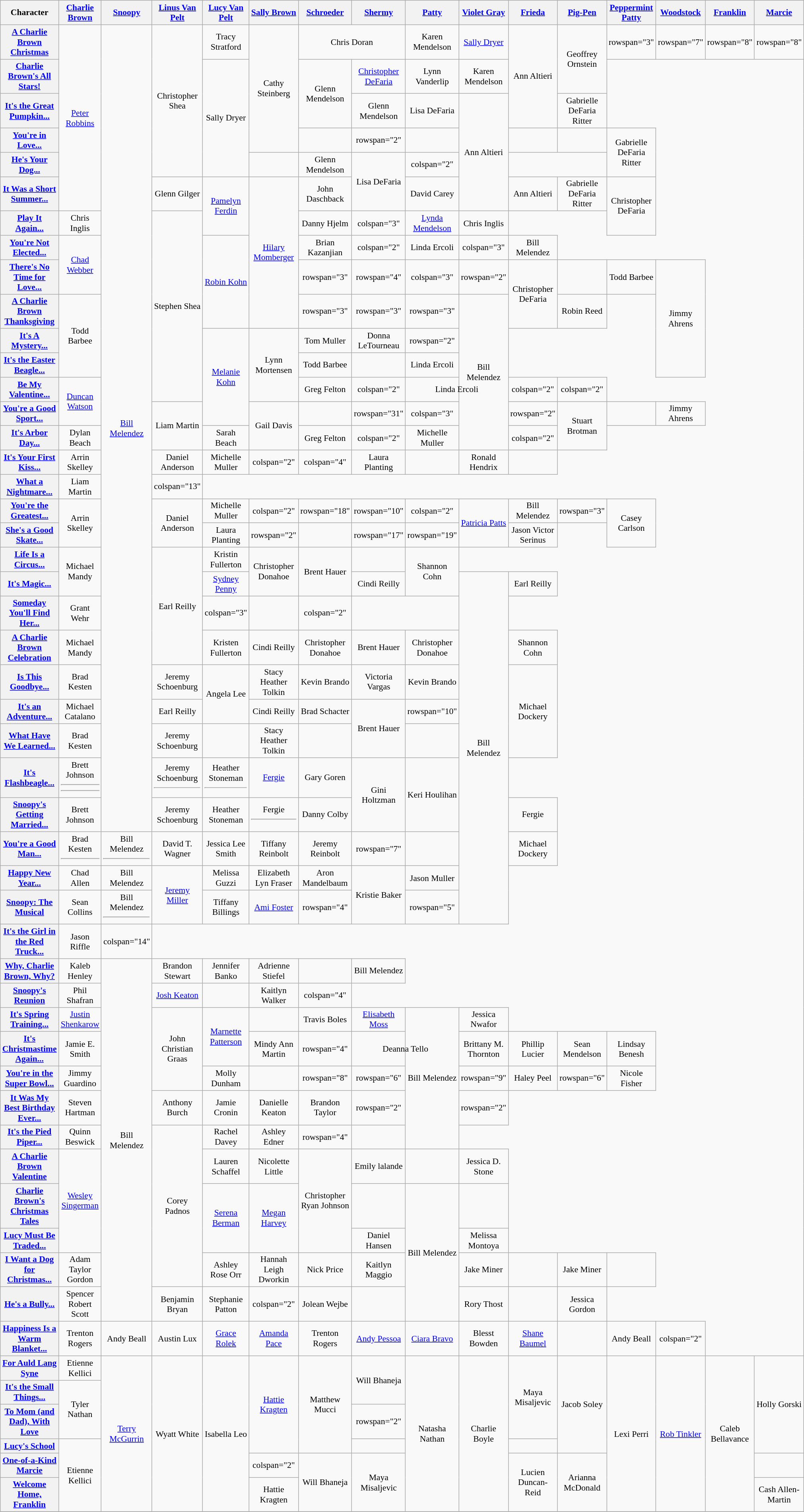<table class="wikitable" style="text-align:center; width:100%; font-size:90%">
<tr>
<th rowspan="1" width="0%">Character</th>
<th align="center" width="0%"><a href='#'>Charlie Brown</a></th>
<th align="center" width="0%"><a href='#'>Snoopy</a></th>
<th align="center" width="0%"><a href='#'>Linus Van Pelt</a></th>
<th align="center" width="0%"><a href='#'>Lucy Van Pelt</a></th>
<th align="center" width="0%"><a href='#'>Sally Brown</a></th>
<th align="center" width="0%"><a href='#'>Schroeder</a></th>
<th align="center" width="0%"><a href='#'>Shermy</a></th>
<th align="center" width="0%"><a href='#'>Patty</a></th>
<th align="center" width="0%"><a href='#'>Violet Gray</a></th>
<th align="center" width="0%"><a href='#'>Frieda</a></th>
<th align="center" width="0%"><a href='#'>Pig-Pen</a></th>
<th align="center" width="0%"><a href='#'>Peppermint Patty</a></th>
<th align="center" width="0%"><a href='#'>Woodstock</a></th>
<th align="center" width="0%"><a href='#'>Franklin</a></th>
<th align="center" width="0%"><a href='#'>Marcie</a></th>
</tr>
<tr>
<th><a href='#'>A Charlie Brown Christmas</a></th>
<td rowspan="6"><a href='#'>Peter Robbins</a></td>
<td rowspan="28"><a href='#'>Bill Melendez</a></td>
<td rowspan="5">Christopher Shea</td>
<td>Tracy Stratford</td>
<td rowspan="4">Cathy Steinberg</td>
<td colspan="2">Chris Doran</td>
<td>Karen Mendelson</td>
<td><a href='#'>Sally Dryer</a></td>
<td rowspan="3">Ann Altieri</td>
<td rowspan="2">Geoffrey Ornstein</td>
<td>rowspan="3"</td>
<td>rowspan="7"</td>
<td>rowspan="8"</td>
<td>rowspan="8"</td>
</tr>
<tr>
<th><a href='#'>Charlie Brown's All Stars!</a></th>
<td rowspan="4">Sally Dryer</td>
<td rowspan="2">Glenn Mendelson</td>
<td><a href='#'>Christopher DeFaria</a></td>
<td>Lynn Vanderlip</td>
<td>Karen Mendelson</td>
</tr>
<tr>
<th><a href='#'>It's the Great Pumpkin...</a></th>
<td>Glenn Mendelson</td>
<td>Lisa DeFaria</td>
<td rowspan="4">Ann Altieri</td>
<td>Gabrielle DeFaria Ritter</td>
</tr>
<tr>
<th><a href='#'>You're in Love...</a></th>
<td></td>
<td>rowspan="2"</td>
<td></td>
<td></td>
<td></td>
<td rowspan="2">Gabrielle DeFaria Ritter</td>
</tr>
<tr>
<th><a href='#'>He's Your Dog...</a></th>
<td></td>
<td>Glenn Mendelson</td>
<td rowspan="2">Lisa DeFaria</td>
<td>colspan="2"</td>
</tr>
<tr>
<th><a href='#'>It Was a Short Summer...</a></th>
<td>Glenn Gilger</td>
<td rowspan="2"><a href='#'>Pamelyn Ferdin</a></td>
<td rowspan="5"><a href='#'>Hilary Momberger</a></td>
<td>John Daschback</td>
<td>David Carey</td>
<td>Ann Altieri</td>
<td>Gabrielle DeFaria Ritter</td>
<td rowspan="2">Christopher DeFaria</td>
</tr>
<tr>
<th><a href='#'>Play It Again...</a></th>
<td>Chris Inglis</td>
<td rowspan="7">Stephen Shea</td>
<td>Danny Hjelm</td>
<td>colspan="3"</td>
<td><a href='#'>Lynda Mendelson</a></td>
<td>Chris Inglis</td>
</tr>
<tr>
<th><a href='#'>You're Not Elected...</a></th>
<td rowspan="2"><a href='#'>Chad Webber</a></td>
<td rowspan="3"><a href='#'>Robin Kohn</a></td>
<td>Brian Kazanjian</td>
<td>colspan="2"</td>
<td>Linda Ercoli</td>
<td>colspan="3"</td>
<td>Bill Melendez</td>
</tr>
<tr>
<th><a href='#'>There's No Time for Love...</a></th>
<td>rowspan="3"</td>
<td>rowspan="4"</td>
<td>colspan="3"</td>
<td>rowspan="2"</td>
<td rowspan="2">Christopher DeFaria</td>
<td></td>
<td>Todd Barbee</td>
<td rowspan="4">Jimmy Ahrens</td>
</tr>
<tr>
<th><a href='#'>A Charlie Brown Thanksgiving</a></th>
<td rowspan="3">Todd Barbee</td>
<td>rowspan="3"</td>
<td>rowspan="3"</td>
<td>rowspan="3"</td>
<td rowspan="6">Bill Melendez</td>
<td>Robin Reed</td>
</tr>
<tr>
<th><a href='#'>It's A Mystery...</a></th>
<td rowspan="4"><a href='#'>Melanie Kohn</a></td>
<td rowspan="3">Lynn Mortensen</td>
<td>Tom Muller</td>
<td>Donna LeTourneau</td>
<td>rowspan="2"</td>
</tr>
<tr>
<th><a href='#'>It's the Easter Beagle...</a></th>
<td>Todd Barbee</td>
<td></td>
<td>Linda Ercoli</td>
</tr>
<tr>
<th><a href='#'>Be My Valentine...</a></th>
<td rowspan="2"><a href='#'>Duncan Watson</a></td>
<td>Greg Felton</td>
<td>colspan="2"</td>
<td colspan="2">Linda Ercoli</td>
<td>colspan="2"</td>
<td>colspan="2"</td>
</tr>
<tr>
<th><a href='#'>You're a Good Sport...</a></th>
<td rowspan="2">Liam Martin</td>
<td rowspan="2">Gail Davis</td>
<td></td>
<td>rowspan="31"</td>
<td>colspan="3"</td>
<td>rowspan="2"</td>
<td rowspan="2">Stuart Brotman</td>
<td></td>
<td>Jimmy Ahrens</td>
</tr>
<tr>
<th><a href='#'>It's Arbor Day...</a></th>
<td>Dylan Beach</td>
<td>Sarah Beach</td>
<td>Greg Felton</td>
<td>colspan="2"</td>
<td>Michelle Muller</td>
<td>colspan="2"</td>
</tr>
<tr>
<th><a href='#'>It's Your First Kiss...</a></th>
<td>Arrin Skelley</td>
<td>Daniel Anderson</td>
<td>Michelle Muller</td>
<td>colspan="2"</td>
<td>colspan="4"</td>
<td>Laura Planting</td>
<td></td>
<td>Ronald Hendrix</td>
<td></td>
</tr>
<tr>
<th><a href='#'>What a Nightmare...</a></th>
<td>Liam Martin</td>
<td>colspan="13"</td>
</tr>
<tr>
<th><a href='#'>You're the Greatest...</a></th>
<td rowspan="2">Arrin Skelley</td>
<td rowspan="2">Daniel Anderson</td>
<td>Michelle Muller</td>
<td>colspan="2"</td>
<td>rowspan="18"</td>
<td>rowspan="10"</td>
<td>colspan="2"</td>
<td rowspan="2"><a href='#'>Patricia Patts</a></td>
<td>Bill Melendez</td>
<td>rowspan="3"</td>
<td rowspan="2">Casey Carlson</td>
</tr>
<tr>
<th><a href='#'>She's a Good Skate...</a></th>
<td>Laura Planting</td>
<td>rowspan="2"</td>
<td></td>
<td>rowspan="17"</td>
<td>rowspan="19"</td>
<td>Jason Victor Serinus</td>
</tr>
<tr>
<th><a href='#'>Life Is a Circus...</a></th>
<td rowspan="2">Michael Mandy</td>
<td rowspan="4">Earl Reilly</td>
<td>Kristin Fullerton</td>
<td rowspan="2">Christopher Donahoe</td>
<td rowspan="2">Brent Hauer</td>
<td></td>
<td rowspan="2">Shannon Cohn</td>
</tr>
<tr>
<th><a href='#'>It's Magic...</a></th>
<td><a href='#'>Sydney Penny</a></td>
<td>Cindi Reilly</td>
<td rowspan="11">Bill Melendez</td>
<td>Earl Reilly</td>
</tr>
<tr>
<th><a href='#'>Someday You'll Find Her...</a></th>
<td>Grant Wehr</td>
<td>colspan="3"</td>
<td></td>
<td>colspan="2"</td>
</tr>
<tr>
<th><a href='#'>A Charlie Brown Celebration</a></th>
<td>Michael Mandy</td>
<td>Kristen Fullerton</td>
<td>Cindi Reilly</td>
<td>Christopher Donahoe</td>
<td>Brent Hauer</td>
<td>Christopher Donahoe</td>
<td>Shannon Cohn</td>
</tr>
<tr>
<th><a href='#'>Is This Goodbye...</a></th>
<td>Brad Kesten</td>
<td>Jeremy Schoenburg</td>
<td rowspan="2">Angela Lee</td>
<td>Stacy Heather Tolkin</td>
<td>Kevin Brando</td>
<td>Victoria Vargas</td>
<td>Kevin Brando</td>
<td rowspan="3">Michael Dockery</td>
</tr>
<tr>
<th><a href='#'>It's an Adventure...</a></th>
<td>Michael Catalano</td>
<td>Earl Reilly</td>
<td>Cindi Reilly</td>
<td>Brad Schacter</td>
<td rowspan="2">Brent Hauer</td>
<td>rowspan="10"</td>
</tr>
<tr>
<th><a href='#'>What Have We Learned...</a></th>
<td>Brad Kesten</td>
<td>Jeremy Schoenburg</td>
<td></td>
<td>Stacy Heather Tolkin</td>
<td></td>
</tr>
<tr>
<th><a href='#'>It's Flashbeagle...</a></th>
<td>Brett Johnson<hr><hr></td>
<td>Jeremy Schoenburg<hr></td>
<td>Heather Stoneman<hr></td>
<td><a href='#'>Fergie</a></td>
<td>Gary Goren</td>
<td rowspan="2">Gini Holtzman</td>
<td rowspan="2">Keri Houlihan</td>
</tr>
<tr>
<th><a href='#'>Snoopy's Getting Married...</a></th>
<td>Brett Johnson</td>
<td>Jeremy Schoenburg</td>
<td>Heather Stoneman</td>
<td>Fergie<hr></td>
<td>Danny Colby</td>
<td>Fergie</td>
</tr>
<tr>
<th><a href='#'>You're a Good Man...</a></th>
<td>Brad Kesten<hr></td>
<td>Bill Melendez<hr></td>
<td>David T. Wagner</td>
<td>Jessica Lee Smith</td>
<td>Tiffany Reinbolt</td>
<td>Jeremy Reinbolt</td>
<td>rowspan="7"</td>
<td></td>
<td>Michael Dockery</td>
</tr>
<tr>
<th><a href='#'>Happy New Year...</a></th>
<td>Chad Allen</td>
<td>Bill Melendez</td>
<td rowspan="2"><a href='#'>Jeremy Miller</a></td>
<td>Melissa Guzzi</td>
<td>Elizabeth Lyn Fraser</td>
<td>Aron Mandelbaum</td>
<td rowspan="2">Kristie Baker</td>
<td>Jason Muller</td>
</tr>
<tr>
<th><a href='#'>Snoopy: The Musical</a></th>
<td>Sean Collins</td>
<td>Bill Melendez<hr></td>
<td>Tiffany Billings</td>
<td><a href='#'>Ami Foster</a></td>
<td>rowspan="4"</td>
<td>rowspan="5"</td>
</tr>
<tr>
<th><a href='#'>It's the Girl in the Red Truck...</a></th>
<td>Jason Riffle</td>
<td>colspan="14"</td>
</tr>
<tr>
<th><a href='#'>Why, Charlie Brown, Why?</a></th>
<td>Kaleb Henley</td>
<td rowspan="12">Bill Melendez</td>
<td>Brandon Stewart</td>
<td>Jennifer Banko</td>
<td>Adrienne Stiefel</td>
<td></td>
<td>Bill Melendez</td>
</tr>
<tr>
<th><a href='#'>Snoopy's Reunion</a></th>
<td>Phil Shafran</td>
<td><a href='#'>Josh Keaton</a></td>
<td></td>
<td>Kaitlyn Walker</td>
<td>colspan="4"</td>
</tr>
<tr>
<th><a href='#'>It's Spring Training...</a></th>
<td><a href='#'>Justin Shenkarow</a></td>
<td rowspan="3">John Christian Graas</td>
<td rowspan="2"><a href='#'>Marnette Patterson</a></td>
<td></td>
<td>Travis Boles</td>
<td><a href='#'>Elisabeth Moss</a></td>
<td rowspan="5">Bill Melendez</td>
<td>Jessica Nwafor</td>
</tr>
<tr>
<th><a href='#'>It's Christmastime Again...</a></th>
<td>Jamie E. Smith</td>
<td>Mindy Ann Martin</td>
<td>rowspan="4"</td>
<td colspan="2">Deanna Tello</td>
<td>Brittany M. Thornton</td>
<td>Phillip Lucier</td>
<td>Sean Mendelson</td>
<td>Lindsay Benesh</td>
</tr>
<tr>
<th><a href='#'>You're in the Super Bowl...</a></th>
<td>Jimmy Guardino</td>
<td>Molly Dunham</td>
<td></td>
<td>rowspan="8"</td>
<td>rowspan="6"</td>
<td>rowspan="9"</td>
<td>Haley Peel</td>
<td>rowspan="6"</td>
<td>Nicole Fisher</td>
</tr>
<tr>
<th><a href='#'>It Was My Best Birthday Ever...</a></th>
<td>Steven Hartman</td>
<td>Anthony Burch</td>
<td>Jamie Cronin</td>
<td>Danielle Keaton</td>
<td>Brandon Taylor</td>
<td>rowspan="2"</td>
<td>rowspan="2"</td>
</tr>
<tr>
<th><a href='#'>It's the Pied Piper...</a></th>
<td>Quinn Beswick</td>
<td rowspan="5">Corey Padnos</td>
<td>Rachel Davey</td>
<td>Ashley Edner</td>
<td>rowspan="4"</td>
</tr>
<tr>
<th><a href='#'>A Charlie Brown Valentine</a></th>
<td rowspan="3"><a href='#'>Wesley Singerman</a></td>
<td>Lauren Schaffel</td>
<td>Nicolette Little</td>
<td rowspan="3">Christopher Ryan Johnson</td>
<td>Emily lalande</td>
<td></td>
<td>Jessica D. Stone</td>
</tr>
<tr>
<th><a href='#'>Charlie Brown's Christmas Tales</a></th>
<td rowspan="2"><a href='#'>Serena Berman</a></td>
<td rowspan="2"><a href='#'>Megan Harvey</a></td>
<td></td>
<td rowspan="4">Bill Melendez</td>
<td></td>
</tr>
<tr>
<th><a href='#'>Lucy Must Be Traded...</a></th>
<td>Daniel Hansen</td>
<td>Melissa Montoya</td>
</tr>
<tr>
<th><a href='#'>I Want a Dog for Christmas...</a></th>
<td>Adam Taylor Gordon</td>
<td>Ashley Rose Orr</td>
<td>Hannah Leigh Dworkin</td>
<td>Nick Price</td>
<td>Kaitlyn Maggio</td>
<td>Jake Miner</td>
<td></td>
<td>Jake Miner</td>
<td></td>
</tr>
<tr>
<th><a href='#'>He's a Bully...</a></th>
<td>Spencer Robert Scott</td>
<td>Benjamin Bryan</td>
<td>Stephanie Patton</td>
<td>colspan="2"</td>
<td>Jolean Wejbe</td>
<td></td>
<td>Rory Thost</td>
<td></td>
<td>Jessica Gordon</td>
</tr>
<tr>
<th><a href='#'>Happiness Is a Warm Blanket...</a></th>
<td>Trenton Rogers</td>
<td>Andy Beall</td>
<td>Austin Lux</td>
<td><a href='#'>Grace Rolek</a></td>
<td><a href='#'>Amanda Pace</a></td>
<td>Trenton Rogers</td>
<td><a href='#'>Andy Pessoa</a></td>
<td><a href='#'>Ciara Bravo</a></td>
<td>Blesst Bowden</td>
<td><a href='#'>Shane Baumel</a></td>
<td></td>
<td>Andy Beall</td>
<td>colspan="2"</td>
</tr>
<tr>
<th><a href='#'>For Auld Lang Syne</a></th>
<td>Etienne Kellici</td>
<td rowspan="6"><a href='#'>Terry McGurrin</a></td>
<td rowspan="6">Wyatt White</td>
<td rowspan="6">Isabella Leo</td>
<td rowspan="4"><a href='#'>Hattie Kragten</a></td>
<td rowspan="4">Matthew Mucci</td>
<td rowspan="2">Will Bhaneja</td>
<td rowspan="6">Natasha Nathan</td>
<td rowspan="6">Charlie Boyle</td>
<td rowspan="3">Maya Misaljevic</td>
<td rowspan="4">Jacob Soley</td>
<td rowspan="6">Lexi Perri</td>
<td rowspan="6"><a href='#'>Rob Tinkler</a></td>
<td rowspan="6">Caleb Bellavance</td>
<td rowspan="4">Holly Gorski</td>
</tr>
<tr>
<th><a href='#'>It's the Small Things...</a></th>
<td rowspan="2">Tyler Nathan</td>
</tr>
<tr>
<th><a href='#'>To Mom (and Dad), With Love</a></th>
<td>rowspan="2"</td>
</tr>
<tr>
<th><a href='#'>Lucy's School</a></th>
<td rowspan="3">Etienne Kellici</td>
<td></td>
</tr>
<tr>
<th><a href='#'>One-of-a-Kind Marcie</a></th>
<td>colspan="2"</td>
<td rowspan="2">Will Bhaneja</td>
<td rowspan="2">Maya Misaljevic</td>
<td rowspan="2">Lucien Duncan-Reid</td>
<td rowspan="2">Arianna McDonald</td>
</tr>
<tr>
<th><a href='#'>Welcome Home, Franklin</a></th>
<td>Hattie Kragten</td>
<td>Cash Allen-Martin</td>
</tr>
<tr>
</tr>
</table>
